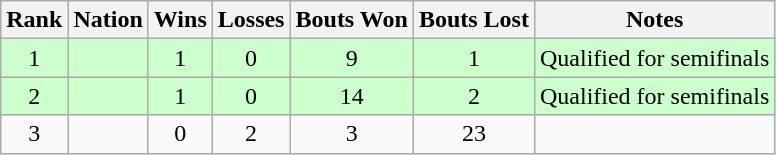<table class="wikitable sortable" style="text-align:center">
<tr>
<th>Rank</th>
<th>Nation</th>
<th>Wins</th>
<th>Losses</th>
<th>Bouts Won</th>
<th>Bouts Lost</th>
<th>Notes</th>
</tr>
<tr style="background:#cfc;">
<td>1</td>
<td align=left></td>
<td>1</td>
<td>0</td>
<td>9</td>
<td>1</td>
<td>Qualified for semifinals</td>
</tr>
<tr style="background:#cfc;">
<td>2</td>
<td align=left></td>
<td>1</td>
<td>0</td>
<td>14</td>
<td>2</td>
<td>Qualified for semifinals</td>
</tr>
<tr>
<td>3</td>
<td align=left></td>
<td>0</td>
<td>2</td>
<td>3</td>
<td>23</td>
<td></td>
</tr>
</table>
